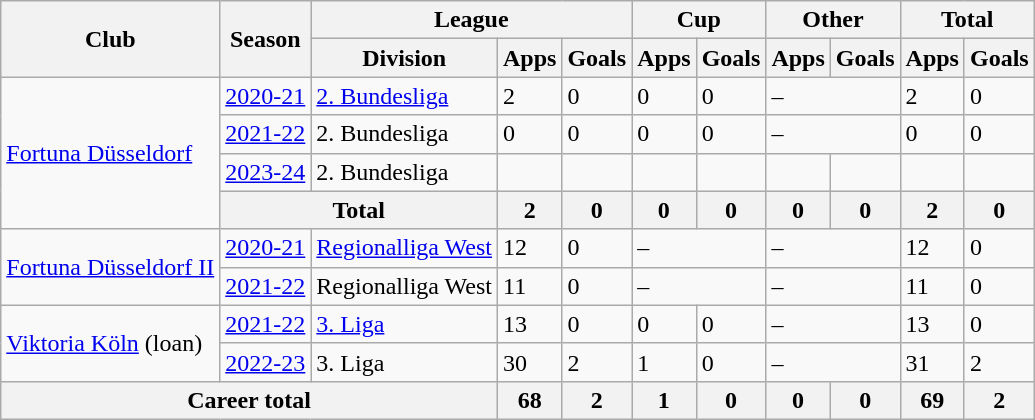<table class="wikitable">
<tr>
<th rowspan="2">Club</th>
<th rowspan="2">Season</th>
<th colspan="3">League</th>
<th colspan="2">Cup</th>
<th colspan="2">Other</th>
<th colspan="2">Total</th>
</tr>
<tr>
<th>Division</th>
<th>Apps</th>
<th>Goals</th>
<th>Apps</th>
<th>Goals</th>
<th>Apps</th>
<th>Goals</th>
<th>Apps</th>
<th>Goals</th>
</tr>
<tr>
<td rowspan="4"><a href='#'>Fortuna Düsseldorf</a></td>
<td><a href='#'>2020-21</a></td>
<td><a href='#'>2. Bundesliga</a></td>
<td>2</td>
<td>0</td>
<td>0</td>
<td>0</td>
<td colspan="2">–</td>
<td>2</td>
<td>0</td>
</tr>
<tr>
<td><a href='#'>2021-22</a></td>
<td>2. Bundesliga</td>
<td>0</td>
<td>0</td>
<td>0</td>
<td>0</td>
<td colspan="2">–</td>
<td>0</td>
<td>0</td>
</tr>
<tr>
<td><a href='#'>2023-24</a></td>
<td>2. Bundesliga</td>
<td></td>
<td></td>
<td></td>
<td></td>
<td></td>
<td></td>
<td></td>
<td></td>
</tr>
<tr>
<th colspan="2">Total</th>
<th>2</th>
<th>0</th>
<th>0</th>
<th>0</th>
<th>0</th>
<th>0</th>
<th>2</th>
<th>0</th>
</tr>
<tr>
<td rowspan="2"><a href='#'>Fortuna Düsseldorf II</a></td>
<td><a href='#'>2020-21</a></td>
<td><a href='#'>Regionalliga West</a></td>
<td>12</td>
<td>0</td>
<td colspan="2">–</td>
<td colspan="2">–</td>
<td>12</td>
<td>0</td>
</tr>
<tr>
<td><a href='#'>2021-22</a></td>
<td>Regionalliga West</td>
<td>11</td>
<td>0</td>
<td colspan="2">–</td>
<td colspan="2">–</td>
<td>11</td>
<td>0</td>
</tr>
<tr>
<td rowspan="2"><a href='#'>Viktoria Köln</a> (loan)</td>
<td><a href='#'>2021-22</a></td>
<td><a href='#'>3. Liga</a></td>
<td>13</td>
<td>0</td>
<td>0</td>
<td>0</td>
<td colspan="2">–</td>
<td>13</td>
<td>0</td>
</tr>
<tr>
<td><a href='#'>2022-23</a></td>
<td>3. Liga</td>
<td>30</td>
<td>2</td>
<td>1</td>
<td>0</td>
<td colspan="2">–</td>
<td>31</td>
<td>2</td>
</tr>
<tr>
<th colspan="3">Career total</th>
<th>68</th>
<th>2</th>
<th>1</th>
<th>0</th>
<th>0</th>
<th>0</th>
<th>69</th>
<th>2</th>
</tr>
</table>
